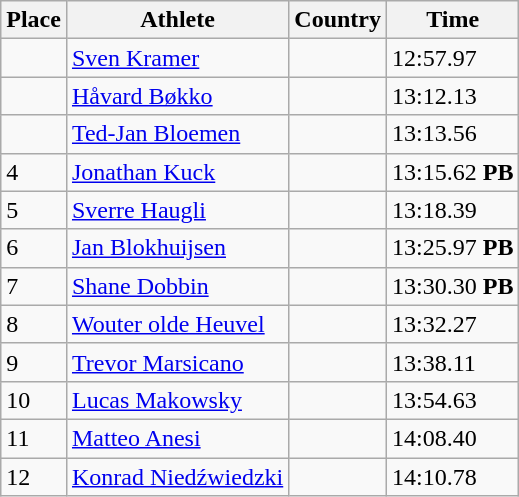<table class="wikitable" border="1">
<tr>
<th>Place</th>
<th>Athlete</th>
<th>Country</th>
<th>Time</th>
</tr>
<tr>
<td></td>
<td><a href='#'>Sven Kramer</a></td>
<td></td>
<td>12:57.97</td>
</tr>
<tr>
<td></td>
<td><a href='#'>Håvard Bøkko</a></td>
<td></td>
<td>13:12.13</td>
</tr>
<tr>
<td></td>
<td><a href='#'>Ted-Jan Bloemen</a></td>
<td></td>
<td>13:13.56</td>
</tr>
<tr>
<td>4</td>
<td><a href='#'>Jonathan Kuck</a></td>
<td></td>
<td>13:15.62 <strong>PB</strong></td>
</tr>
<tr>
<td>5</td>
<td><a href='#'>Sverre Haugli</a></td>
<td></td>
<td>13:18.39</td>
</tr>
<tr>
<td>6</td>
<td><a href='#'>Jan Blokhuijsen</a></td>
<td></td>
<td>13:25.97 <strong>PB</strong></td>
</tr>
<tr>
<td>7</td>
<td><a href='#'>Shane Dobbin</a></td>
<td></td>
<td>13:30.30 <strong>PB</strong></td>
</tr>
<tr>
<td>8</td>
<td><a href='#'>Wouter olde Heuvel</a></td>
<td></td>
<td>13:32.27</td>
</tr>
<tr>
<td>9</td>
<td><a href='#'>Trevor Marsicano</a></td>
<td></td>
<td>13:38.11</td>
</tr>
<tr>
<td>10</td>
<td><a href='#'>Lucas Makowsky</a></td>
<td></td>
<td>13:54.63</td>
</tr>
<tr>
<td>11</td>
<td><a href='#'>Matteo Anesi</a></td>
<td></td>
<td>14:08.40</td>
</tr>
<tr>
<td>12</td>
<td><a href='#'>Konrad Niedźwiedzki</a></td>
<td></td>
<td>14:10.78</td>
</tr>
</table>
